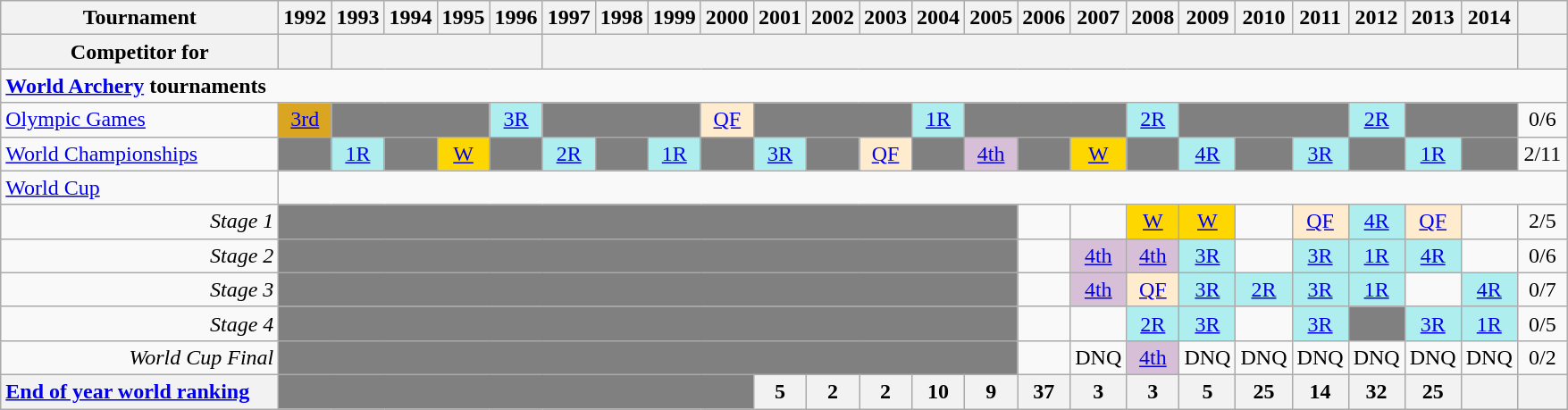<table class=wikitable style=text-align:center>
<tr>
<th width=200>Tournament</th>
<th width=30>1992</th>
<th width=30>1993</th>
<th width=30>1994</th>
<th width=30>1995</th>
<th width=30>1996</th>
<th width=30>1997</th>
<th width=30>1998</th>
<th width=30>1999</th>
<th width=30>2000</th>
<th width=30>2001</th>
<th width=30>2002</th>
<th width=30>2003</th>
<th width=30>2004</th>
<th width=30>2005</th>
<th width=30>2006</th>
<th width=30>2007</th>
<th width=30>2008</th>
<th width=30>2009</th>
<th width=30>2010</th>
<th width=30>2011</th>
<th width=30>2012</th>
<th width=30>2013</th>
<th width=30>2014</th>
<th width=30></th>
</tr>
<tr>
<th>Competitor for</th>
<th></th>
<th colspan="4"></th>
<th colspan="18"></th>
<th></th>
</tr>
<tr>
<td colspan="25" style="text-align:left;"><strong><a href='#'>World Archery</a> tournaments</strong></td>
</tr>
<tr>
<td align=left><a href='#'>Olympic Games</a></td>
<td style="background:#DAA520;"><a href='#'>3rd</a></td>
<td colspan="3" style="background:#808080;"></td>
<td style="background:#afeeee;"><a href='#'>3R</a></td>
<td colspan="3" style="background:#808080;"></td>
<td style="background:#ffebcd;"><a href='#'>QF</a></td>
<td colspan="3" style="background:#808080;"></td>
<td style="background:#afeeee;"><a href='#'>1R</a></td>
<td colspan="3" style="background:#808080;"></td>
<td style="background:#afeeee;"><a href='#'>2R</a></td>
<td colspan="3" style="background:#808080;"></td>
<td style="background:#afeeee;"><a href='#'>2R</a></td>
<td colspan="2" style="background:#808080;"></td>
<td>0/6</td>
</tr>
<tr>
<td align=left><a href='#'>World Championships</a></td>
<td style="background:#808080;"></td>
<td style="background:#afeeee;"><a href='#'>1R</a></td>
<td style="background:#808080;"></td>
<td style="background:#FFD700;"><a href='#'>W</a></td>
<td style="background:#808080;"></td>
<td style="background:#afeeee;"><a href='#'>2R</a></td>
<td style="background:#808080;"></td>
<td style="background:#afeeee;"><a href='#'>1R</a></td>
<td style="background:#808080;"></td>
<td style="background:#afeeee;"><a href='#'>3R</a></td>
<td style="background:#808080;"></td>
<td style="background:#ffebcd;"><a href='#'>QF</a></td>
<td style="background:#808080;"></td>
<td style="background:thistle;"><a href='#'>4th</a></td>
<td style="background:#808080;"></td>
<td style="background:#FFD700;"><a href='#'>W</a></td>
<td style="background:#808080;"></td>
<td style="background:#afeeee;"><a href='#'>4R</a></td>
<td style="background:#808080;"></td>
<td style="background:#afeeee;"><a href='#'>3R</a></td>
<td style="background:#808080;"></td>
<td style="background:#afeeee;"><a href='#'>1R</a></td>
<td style="background:#808080;"></td>
<td>2/11</td>
</tr>
<tr>
<td align=left><a href='#'>World Cup</a></td>
<td colspan="24"></td>
</tr>
<tr>
<td align=right><em>Stage 1</em></td>
<td colspan="14" style="background:#808080;"></td>
<td></td>
<td></td>
<td style="background:#FFD700;"><a href='#'>W</a></td>
<td style="background:#FFD700;"><a href='#'>W</a></td>
<td></td>
<td style="background:#ffebcd;"><a href='#'>QF</a></td>
<td style="background:#afeeee;"><a href='#'>4R</a></td>
<td style="background:#ffebcd;"><a href='#'>QF</a></td>
<td></td>
<td>2/5</td>
</tr>
<tr>
<td align=right><em>Stage 2</em></td>
<td colspan="14" style="background:#808080;"></td>
<td></td>
<td style="background:thistle;"><a href='#'>4th</a></td>
<td style="background:thistle;"><a href='#'>4th</a></td>
<td style="background:#afeeee;"><a href='#'>3R</a></td>
<td></td>
<td style="background:#afeeee;"><a href='#'>3R</a></td>
<td style="background:#afeeee;"><a href='#'>1R</a></td>
<td style="background:#afeeee;"><a href='#'>4R</a></td>
<td></td>
<td>0/6</td>
</tr>
<tr>
<td align=right><em>Stage 3</em></td>
<td colspan="14" style="background:#808080;"></td>
<td></td>
<td style="background:thistle;"><a href='#'>4th</a></td>
<td style="background:#ffebcd;"><a href='#'>QF</a></td>
<td style="background:#afeeee;"><a href='#'>3R</a></td>
<td style="background:#afeeee;"><a href='#'>2R</a></td>
<td style="background:#afeeee;"><a href='#'>3R</a></td>
<td style="background:#afeeee;"><a href='#'>1R</a></td>
<td></td>
<td style="background:#afeeee;"><a href='#'>4R</a></td>
<td>0/7</td>
</tr>
<tr>
<td align=right><em>Stage 4</em></td>
<td colspan="14" style="background:#808080;"></td>
<td></td>
<td></td>
<td style="background:#afeeee;"><a href='#'>2R</a></td>
<td style="background:#afeeee;"><a href='#'>3R</a></td>
<td></td>
<td style="background:#afeeee;"><a href='#'>3R</a></td>
<td style="background:#808080;"></td>
<td style="background:#afeeee;"><a href='#'>3R</a></td>
<td style="background:#afeeee;"><a href='#'>1R</a></td>
<td>0/5</td>
</tr>
<tr>
<td align=right><em>World Cup Final</em></td>
<td colspan="14" style="background:#808080;"></td>
<td></td>
<td>DNQ</td>
<td style="background:thistle;"><a href='#'>4th</a></td>
<td>DNQ</td>
<td>DNQ</td>
<td>DNQ</td>
<td>DNQ</td>
<td>DNQ</td>
<td>DNQ</td>
<td>0/2</td>
</tr>
<tr>
<th style=text-align:left><a href='#'>End of year world ranking</a></th>
<td colspan="9" style="background:#808080;"></td>
<th>5</th>
<th>2</th>
<th>2</th>
<th>10</th>
<th>9</th>
<th>37</th>
<th>3</th>
<th>3</th>
<th>5</th>
<th>25</th>
<th>14</th>
<th>32</th>
<th>25</th>
<th></th>
<th></th>
</tr>
</table>
